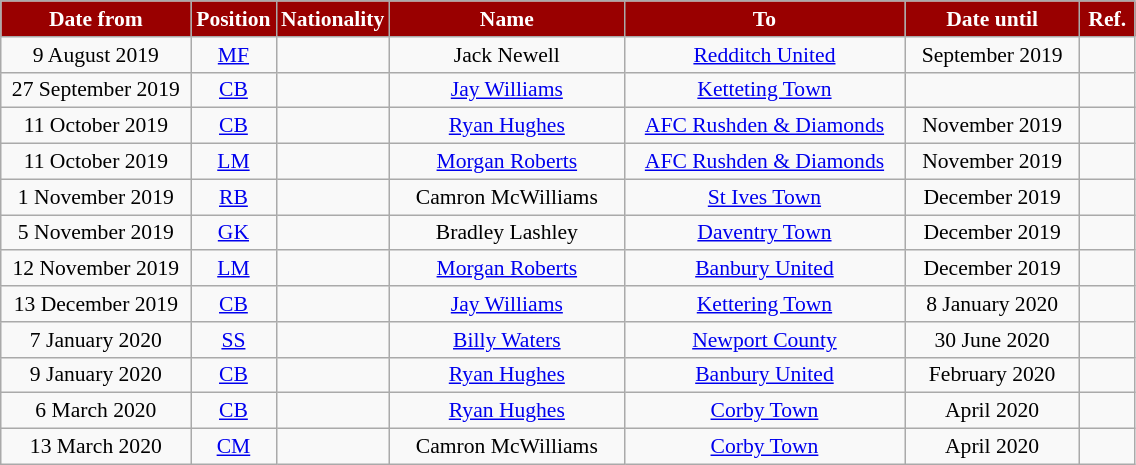<table class="wikitable"  style="text-align:center; font-size:90%; ">
<tr>
<th style="background:#990000; color:white; width:120px;">Date from</th>
<th style="background:#990000; color:white; width:50px;">Position</th>
<th style="background:#990000; color:white; width:50px;">Nationality</th>
<th style="background:#990000; color:white; width:150px;">Name</th>
<th style="background:#990000; color:white; width:180px;">To</th>
<th style="background:#990000; color:white; width:110px;">Date until</th>
<th style="background:#990000; color:white; width:30px;">Ref.</th>
</tr>
<tr>
<td>9 August 2019</td>
<td><a href='#'>MF</a></td>
<td></td>
<td>Jack Newell</td>
<td> <a href='#'>Redditch United</a></td>
<td>September 2019</td>
<td></td>
</tr>
<tr>
<td>27 September 2019</td>
<td><a href='#'>CB</a></td>
<td></td>
<td><a href='#'>Jay Williams</a></td>
<td> <a href='#'>Ketteting Town</a></td>
<td></td>
<td></td>
</tr>
<tr>
<td>11 October 2019</td>
<td><a href='#'>CB</a></td>
<td></td>
<td><a href='#'>Ryan Hughes</a></td>
<td> <a href='#'>AFC Rushden & Diamonds</a></td>
<td>November 2019</td>
<td></td>
</tr>
<tr>
<td>11 October 2019</td>
<td><a href='#'>LM</a></td>
<td></td>
<td><a href='#'>Morgan Roberts</a></td>
<td> <a href='#'>AFC Rushden & Diamonds</a></td>
<td>November 2019</td>
<td></td>
</tr>
<tr>
<td>1 November 2019</td>
<td><a href='#'>RB</a></td>
<td></td>
<td>Camron McWilliams</td>
<td> <a href='#'>St Ives Town</a></td>
<td>December 2019</td>
<td></td>
</tr>
<tr>
<td>5 November 2019</td>
<td><a href='#'>GK</a></td>
<td></td>
<td>Bradley Lashley</td>
<td> <a href='#'>Daventry Town</a></td>
<td>December 2019</td>
<td></td>
</tr>
<tr>
<td>12 November 2019</td>
<td><a href='#'>LM</a></td>
<td></td>
<td><a href='#'>Morgan Roberts</a></td>
<td> <a href='#'>Banbury United</a></td>
<td>December 2019</td>
<td></td>
</tr>
<tr>
<td>13 December 2019</td>
<td><a href='#'>CB</a></td>
<td></td>
<td><a href='#'>Jay Williams</a></td>
<td> <a href='#'>Kettering Town</a></td>
<td>8 January 2020</td>
<td></td>
</tr>
<tr>
<td>7 January 2020</td>
<td><a href='#'>SS</a></td>
<td></td>
<td><a href='#'>Billy Waters</a></td>
<td> <a href='#'>Newport County</a></td>
<td>30 June 2020</td>
<td></td>
</tr>
<tr>
<td>9 January 2020</td>
<td><a href='#'>CB</a></td>
<td></td>
<td><a href='#'>Ryan Hughes</a></td>
<td> <a href='#'>Banbury United</a></td>
<td>February 2020</td>
<td></td>
</tr>
<tr>
<td>6 March 2020</td>
<td><a href='#'>CB</a></td>
<td></td>
<td><a href='#'>Ryan Hughes</a></td>
<td> <a href='#'>Corby Town</a></td>
<td>April 2020</td>
<td></td>
</tr>
<tr>
<td>13 March 2020</td>
<td><a href='#'>CM</a></td>
<td></td>
<td>Camron McWilliams</td>
<td> <a href='#'>Corby Town</a></td>
<td>April 2020</td>
<td></td>
</tr>
</table>
